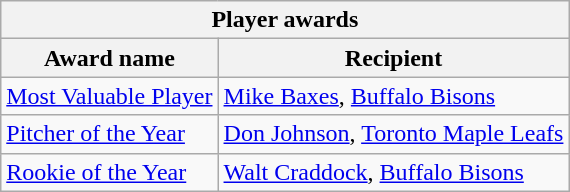<table class="wikitable">
<tr>
<th colspan="2">Player awards</th>
</tr>
<tr>
<th>Award name</th>
<th>Recipient</th>
</tr>
<tr>
<td><a href='#'>Most Valuable Player</a></td>
<td><a href='#'>Mike Baxes</a>, <a href='#'>Buffalo Bisons</a></td>
</tr>
<tr>
<td><a href='#'>Pitcher of the Year</a></td>
<td><a href='#'>Don Johnson</a>, <a href='#'>Toronto Maple Leafs</a></td>
</tr>
<tr>
<td><a href='#'>Rookie of the Year</a></td>
<td><a href='#'>Walt Craddock</a>, <a href='#'>Buffalo Bisons</a></td>
</tr>
</table>
